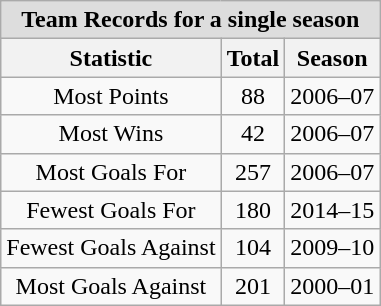<table class="wikitable">
<tr align="center"  bgcolor="#dddddd">
<td colspan="11"><strong>Team Records for a single season</strong></td>
</tr>
<tr>
<th>Statistic</th>
<th>Total</th>
<th>Season</th>
</tr>
<tr align="center">
<td>Most Points</td>
<td>88</td>
<td>2006–07</td>
</tr>
<tr align="center">
<td>Most Wins</td>
<td>42</td>
<td>2006–07</td>
</tr>
<tr align="center">
<td>Most Goals For</td>
<td>257</td>
<td>2006–07</td>
</tr>
<tr align="center">
<td>Fewest Goals For</td>
<td>180</td>
<td>2014–15</td>
</tr>
<tr align="center">
<td>Fewest Goals Against</td>
<td>104</td>
<td>2009–10</td>
</tr>
<tr align="center">
<td>Most Goals Against</td>
<td>201</td>
<td>2000–01</td>
</tr>
</table>
